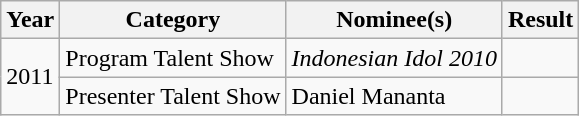<table class="wikitable">
<tr>
<th>Year</th>
<th>Category</th>
<th>Nominee(s)</th>
<th>Result</th>
</tr>
<tr>
<td rowspan="2">2011</td>
<td>Program Talent Show</td>
<td><em>Indonesian Idol 2010</em></td>
<td></td>
</tr>
<tr>
<td>Presenter Talent Show</td>
<td>Daniel Mananta</td>
<td></td>
</tr>
</table>
